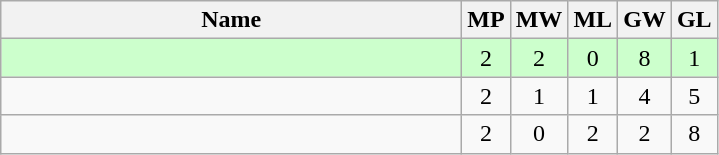<table class=wikitable style="text-align:center">
<tr>
<th width=300>Name</th>
<th width=20>MP</th>
<th width=20>MW</th>
<th width=20>ML</th>
<th width=20>GW</th>
<th width=20>GL</th>
</tr>
<tr style="background-color:#ccffcc;">
<td style="text-align:left;"><strong></strong></td>
<td>2</td>
<td>2</td>
<td>0</td>
<td>8</td>
<td>1</td>
</tr>
<tr>
<td style="text-align:left;"></td>
<td>2</td>
<td>1</td>
<td>1</td>
<td>4</td>
<td>5</td>
</tr>
<tr>
<td style="text-align:left;"></td>
<td>2</td>
<td>0</td>
<td>2</td>
<td>2</td>
<td>8</td>
</tr>
</table>
